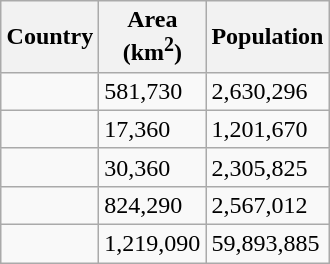<table class="wikitable" style="margin-left: auto; margin-right: auto; border: none;">
<tr>
<th>Country</th>
<th>Area<br>(km<sup>2</sup>)</th>
<th>Population</th>
</tr>
<tr>
<td></td>
<td>581,730</td>
<td>2,630,296</td>
</tr>
<tr>
<td></td>
<td>17,360</td>
<td>1,201,670</td>
</tr>
<tr>
<td></td>
<td>30,360</td>
<td>2,305,825</td>
</tr>
<tr>
<td></td>
<td>824,290</td>
<td>2,567,012</td>
</tr>
<tr>
<td></td>
<td>1,219,090</td>
<td>59,893,885</td>
</tr>
</table>
